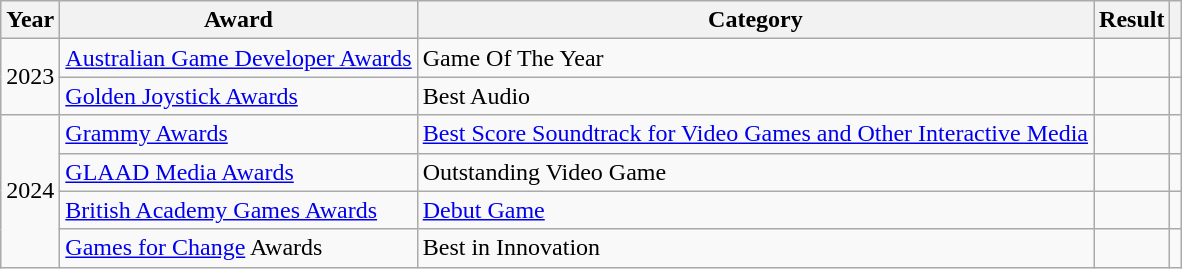<table class="wikitable">
<tr>
<th>Year</th>
<th>Award</th>
<th>Category</th>
<th>Result</th>
<th></th>
</tr>
<tr>
<td rowspan="2">2023</td>
<td><a href='#'>Australian Game Developer Awards</a></td>
<td>Game Of The Year</td>
<td></td>
<td></td>
</tr>
<tr>
<td><a href='#'>Golden Joystick Awards</a></td>
<td>Best Audio</td>
<td></td>
<td></td>
</tr>
<tr>
<td rowspan="4">2024</td>
<td><a href='#'>Grammy Awards</a></td>
<td><a href='#'>Best Score Soundtrack for Video Games and Other Interactive Media</a></td>
<td></td>
<td></td>
</tr>
<tr>
<td><a href='#'>GLAAD Media Awards</a></td>
<td>Outstanding Video Game</td>
<td></td>
<td></td>
</tr>
<tr>
<td><a href='#'>British Academy Games Awards</a></td>
<td><a href='#'>Debut Game</a></td>
<td></td>
<td></td>
</tr>
<tr>
<td><a href='#'>Games for Change</a> Awards</td>
<td>Best in Innovation</td>
<td></td>
<td></td>
</tr>
</table>
